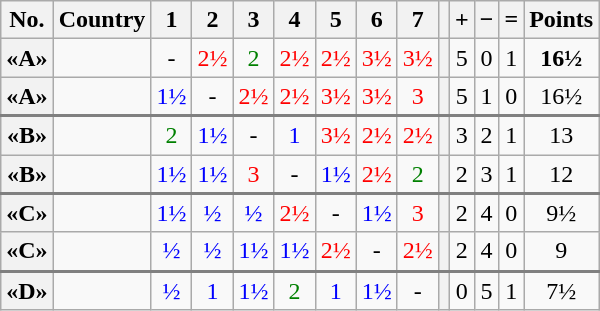<table class="wikitable" style="text-align:center">
<tr>
<th>No.</th>
<th>Country</th>
<th>1</th>
<th>2</th>
<th>3</th>
<th>4</th>
<th>5</th>
<th>6</th>
<th>7</th>
<th></th>
<th>+</th>
<th>−</th>
<th>=</th>
<th>Points</th>
</tr>
<tr>
<th>«A»</th>
<td style="text-align: left"></td>
<td>-</td>
<td style="color:red;">2½</td>
<td style="color:green;">2</td>
<td style="color:red;">2½</td>
<td style="color:red;">2½</td>
<td style="color:red;">3½</td>
<td style="color:red;">3½</td>
<th></th>
<td>5</td>
<td>0</td>
<td>1</td>
<td><strong>16½ </strong></td>
</tr>
<tr>
<th>«A»</th>
<td style="text-align: left"></td>
<td style="color:blue;">1½</td>
<td>-</td>
<td style="color:red;">2½</td>
<td style="color:red;">2½</td>
<td style="color:red;">3½</td>
<td style="color:red;">3½</td>
<td style="color:red;">3</td>
<th></th>
<td>5</td>
<td>1</td>
<td>0</td>
<td>16½</td>
</tr>
<tr style="border-top:2px solid grey;">
<th>«B»</th>
<td style="text-align: left"></td>
<td style="color:green;">2</td>
<td style="color:blue;">1½</td>
<td>-</td>
<td style="color:blue;">1</td>
<td style="color:red;">3½</td>
<td style="color:red;">2½</td>
<td style="color:red;">2½</td>
<th></th>
<td>3</td>
<td>2</td>
<td>1</td>
<td>13</td>
</tr>
<tr>
<th>«B»</th>
<td style="text-align: left"></td>
<td style="color:blue;">1½</td>
<td style="color:blue;">1½</td>
<td style="color:red;">3</td>
<td>-</td>
<td style="color:blue;">1½</td>
<td style="color:red;">2½</td>
<td style="color:green;">2</td>
<th></th>
<td>2</td>
<td>3</td>
<td>1</td>
<td>12</td>
</tr>
<tr style="border-top:2px solid grey;">
<th>«C»</th>
<td style="text-align: left"></td>
<td style="color:blue;">1½</td>
<td style="color:blue;">½</td>
<td style="color:blue;">½</td>
<td style="color:red;">2½</td>
<td>-</td>
<td style="color:blue;">1½</td>
<td style="color:red;">3</td>
<th></th>
<td>2</td>
<td>4</td>
<td>0</td>
<td>9½</td>
</tr>
<tr>
<th>«C»</th>
<td style="text-align: left"></td>
<td style="color:blue;">½</td>
<td style="color:blue;">½</td>
<td style="color:blue;">1½</td>
<td style="color:blue;">1½</td>
<td style="color:red;">2½</td>
<td>-</td>
<td style="color:red;">2½</td>
<th></th>
<td>2</td>
<td>4</td>
<td>0</td>
<td>9</td>
</tr>
<tr style="border-top:2px solid grey;">
<th>«D»</th>
<td style="text-align: left"></td>
<td style="color:blue;">½</td>
<td style="color:blue;">1</td>
<td style="color:blue;">1½</td>
<td style="color:green;">2</td>
<td style="color:blue;">1</td>
<td style="color:blue;">1½</td>
<td>-</td>
<th></th>
<td>0</td>
<td>5</td>
<td>1</td>
<td>7½</td>
</tr>
</table>
